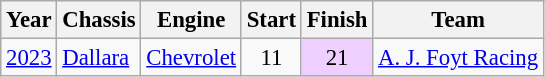<table class="wikitable" style="font-size: 95%;">
<tr>
<th>Year</th>
<th>Chassis</th>
<th>Engine</th>
<th>Start</th>
<th>Finish</th>
<th>Team</th>
</tr>
<tr>
<td><a href='#'>2023</a></td>
<td><a href='#'>Dallara</a></td>
<td><a href='#'>Chevrolet</a></td>
<td align=center>11</td>
<td align=center style="background:#EFCFFF;">21</td>
<td><a href='#'>A. J. Foyt Racing</a></td>
</tr>
</table>
